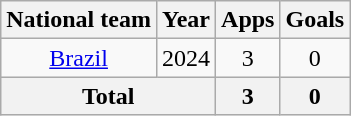<table class="wikitable" style="text-align:center">
<tr>
<th>National team</th>
<th>Year</th>
<th>Apps</th>
<th>Goals</th>
</tr>
<tr>
<td><a href='#'>Brazil</a></td>
<td>2024</td>
<td>3</td>
<td>0</td>
</tr>
<tr>
<th colspan="2">Total</th>
<th>3</th>
<th>0</th>
</tr>
</table>
